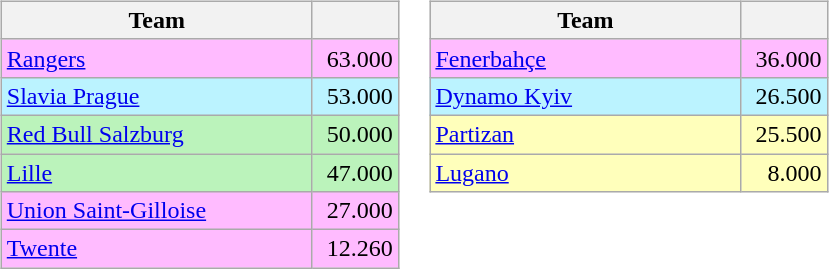<table>
<tr valign=top>
<td><br><table class="wikitable">
<tr>
<th width=200>Team</th>
<th width=50></th>
</tr>
<tr bgcolor=#FFBBFF>
<td> <a href='#'>Rangers</a></td>
<td align=right>63.000</td>
</tr>
<tr bgcolor=#BBF3FF>
<td> <a href='#'>Slavia Prague</a></td>
<td align=right>53.000</td>
</tr>
<tr bgcolor=#BBF3BB>
<td> <a href='#'>Red Bull Salzburg</a></td>
<td align=right>50.000</td>
</tr>
<tr bgcolor=#BBF3BB>
<td> <a href='#'>Lille</a></td>
<td align=right>47.000</td>
</tr>
<tr bgcolor=#FFBBFF>
<td> <a href='#'>Union Saint-Gilloise</a></td>
<td align=right>27.000</td>
</tr>
<tr bgcolor=#FFBBFF>
<td> <a href='#'>Twente</a></td>
<td align=right>12.260</td>
</tr>
</table>
</td>
<td><br><table class="wikitable">
<tr>
<th width=200>Team</th>
<th width=50></th>
</tr>
<tr bgcolor=#FFBBFF>
<td> <a href='#'>Fenerbahçe</a></td>
<td align=right>36.000</td>
</tr>
<tr bgcolor=#BBF3FF>
<td> <a href='#'>Dynamo Kyiv</a></td>
<td align=right>26.500</td>
</tr>
<tr bgcolor=#FFFFBB>
<td> <a href='#'>Partizan</a></td>
<td align=right>25.500</td>
</tr>
<tr bgcolor=#FFFFBB>
<td> <a href='#'>Lugano</a></td>
<td align=right>8.000</td>
</tr>
</table>
</td>
</tr>
</table>
